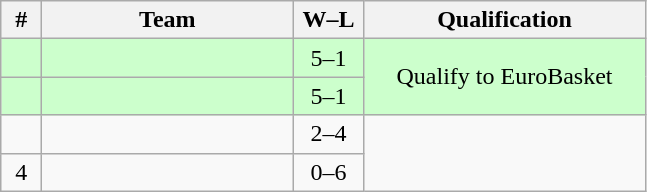<table class=wikitable style="text-align:center;">
<tr>
<th width=20px>#</th>
<th width=160px>Team</th>
<th width=40px>W–L</th>
<th width=180px>Qualification</th>
</tr>
<tr bgcolor=#CCFFCC>
<td></td>
<td align=left></td>
<td>5–1</td>
<td rowspan=2>Qualify to EuroBasket</td>
</tr>
<tr bgcolor=#CCFFCC>
<td></td>
<td align=left></td>
<td>5–1</td>
</tr>
<tr>
<td></td>
<td align=left></td>
<td>2–4</td>
</tr>
<tr>
<td>4</td>
<td align=left></td>
<td>0–6</td>
</tr>
</table>
